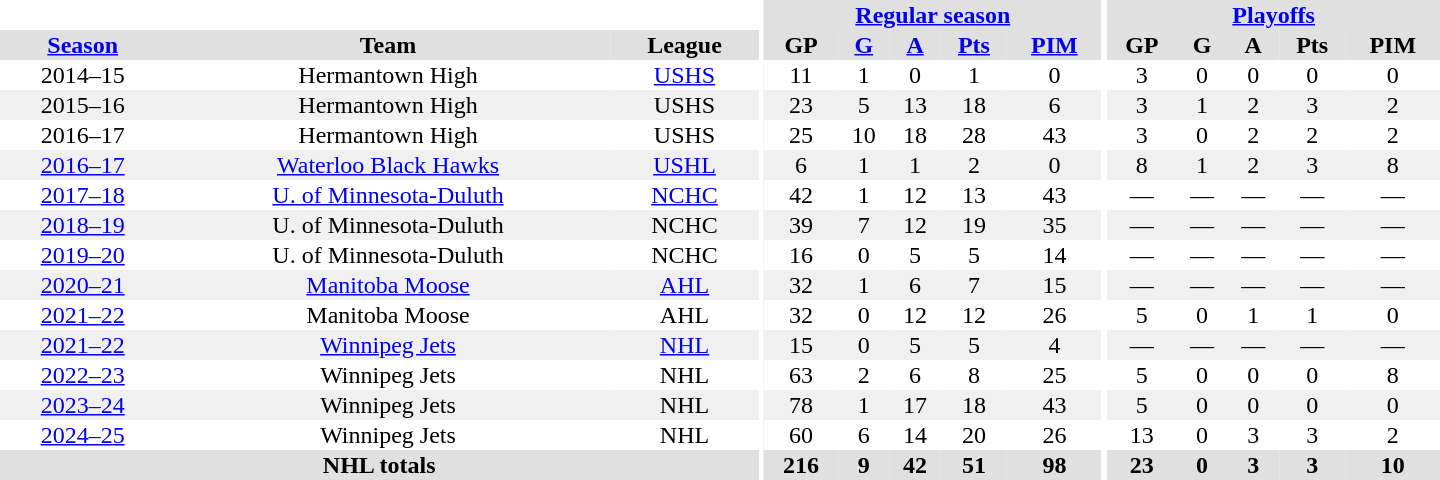<table border="0" cellpadding="1" cellspacing="0" style="text-align:center; width:60em">
<tr bgcolor="#e0e0e0">
<th colspan="3" bgcolor="#ffffff"></th>
<th rowspan="99" bgcolor="#ffffff"></th>
<th colspan="5"><a href='#'>Regular season</a></th>
<th rowspan="99" bgcolor="#ffffff"></th>
<th colspan="5"><a href='#'>Playoffs</a></th>
</tr>
<tr bgcolor="#e0e0e0">
<th><a href='#'>Season</a></th>
<th>Team</th>
<th>League</th>
<th>GP</th>
<th><a href='#'>G</a></th>
<th><a href='#'>A</a></th>
<th><a href='#'>Pts</a></th>
<th><a href='#'>PIM</a></th>
<th>GP</th>
<th>G</th>
<th>A</th>
<th>Pts</th>
<th>PIM</th>
</tr>
<tr>
<td>2014–15</td>
<td Hermantown High School>Hermantown High</td>
<td><a href='#'>USHS</a></td>
<td>11</td>
<td>1</td>
<td>0</td>
<td>1</td>
<td>0</td>
<td>3</td>
<td>0</td>
<td>0</td>
<td>0</td>
<td>0</td>
</tr>
<tr bgcolor="#f0f0f0">
<td>2015–16</td>
<td>Hermantown High</td>
<td>USHS</td>
<td>23</td>
<td>5</td>
<td>13</td>
<td>18</td>
<td>6</td>
<td>3</td>
<td>1</td>
<td>2</td>
<td>3</td>
<td>2</td>
</tr>
<tr>
<td>2016–17</td>
<td>Hermantown High</td>
<td>USHS</td>
<td>25</td>
<td>10</td>
<td>18</td>
<td>28</td>
<td>43</td>
<td>3</td>
<td>0</td>
<td>2</td>
<td>2</td>
<td>2</td>
</tr>
<tr bgcolor="#f0f0f0">
<td><a href='#'>2016–17</a></td>
<td><a href='#'>Waterloo Black Hawks</a></td>
<td><a href='#'>USHL</a></td>
<td>6</td>
<td>1</td>
<td>1</td>
<td>2</td>
<td>0</td>
<td>8</td>
<td>1</td>
<td>2</td>
<td>3</td>
<td>8</td>
</tr>
<tr>
<td><a href='#'>2017–18</a></td>
<td><a href='#'>U. of Minnesota-Duluth</a></td>
<td><a href='#'>NCHC</a></td>
<td>42</td>
<td>1</td>
<td>12</td>
<td>13</td>
<td>43</td>
<td>—</td>
<td>—</td>
<td>—</td>
<td>—</td>
<td>—</td>
</tr>
<tr bgcolor="#f0f0f0">
<td><a href='#'>2018–19</a></td>
<td>U. of Minnesota-Duluth</td>
<td>NCHC</td>
<td>39</td>
<td>7</td>
<td>12</td>
<td>19</td>
<td>35</td>
<td>—</td>
<td>—</td>
<td>—</td>
<td>—</td>
<td>—</td>
</tr>
<tr>
<td><a href='#'>2019–20</a></td>
<td>U. of Minnesota-Duluth</td>
<td>NCHC</td>
<td>16</td>
<td>0</td>
<td>5</td>
<td>5</td>
<td>14</td>
<td>—</td>
<td>—</td>
<td>—</td>
<td>—</td>
<td>—</td>
</tr>
<tr bgcolor="#f0f0f0">
<td><a href='#'>2020–21</a></td>
<td><a href='#'>Manitoba Moose</a></td>
<td><a href='#'>AHL</a></td>
<td>32</td>
<td>1</td>
<td>6</td>
<td>7</td>
<td>15</td>
<td>—</td>
<td>—</td>
<td>—</td>
<td>—</td>
<td>—</td>
</tr>
<tr>
<td><a href='#'>2021–22</a></td>
<td>Manitoba Moose</td>
<td>AHL</td>
<td>32</td>
<td>0</td>
<td>12</td>
<td>12</td>
<td>26</td>
<td>5</td>
<td>0</td>
<td>1</td>
<td>1</td>
<td>0</td>
</tr>
<tr bgcolor="#f0f0f0">
<td><a href='#'>2021–22</a></td>
<td><a href='#'>Winnipeg Jets</a></td>
<td><a href='#'>NHL</a></td>
<td>15</td>
<td>0</td>
<td>5</td>
<td>5</td>
<td>4</td>
<td>—</td>
<td>—</td>
<td>—</td>
<td>—</td>
<td>—</td>
</tr>
<tr>
<td><a href='#'>2022–23</a></td>
<td>Winnipeg Jets</td>
<td>NHL</td>
<td>63</td>
<td>2</td>
<td>6</td>
<td>8</td>
<td>25</td>
<td>5</td>
<td>0</td>
<td>0</td>
<td>0</td>
<td>8</td>
</tr>
<tr bgcolor="#f0f0f0">
<td><a href='#'>2023–24</a></td>
<td>Winnipeg Jets</td>
<td>NHL</td>
<td>78</td>
<td>1</td>
<td>17</td>
<td>18</td>
<td>43</td>
<td>5</td>
<td>0</td>
<td>0</td>
<td>0</td>
<td>0</td>
</tr>
<tr>
<td><a href='#'>2024–25</a></td>
<td>Winnipeg Jets</td>
<td>NHL</td>
<td>60</td>
<td>6</td>
<td>14</td>
<td>20</td>
<td>26</td>
<td>13</td>
<td>0</td>
<td>3</td>
<td>3</td>
<td>2</td>
</tr>
<tr bgcolor="#e0e0e0">
<th colspan="3">NHL totals</th>
<th>216</th>
<th>9</th>
<th>42</th>
<th>51</th>
<th>98</th>
<th>23</th>
<th>0</th>
<th>3</th>
<th>3</th>
<th>10</th>
</tr>
</table>
